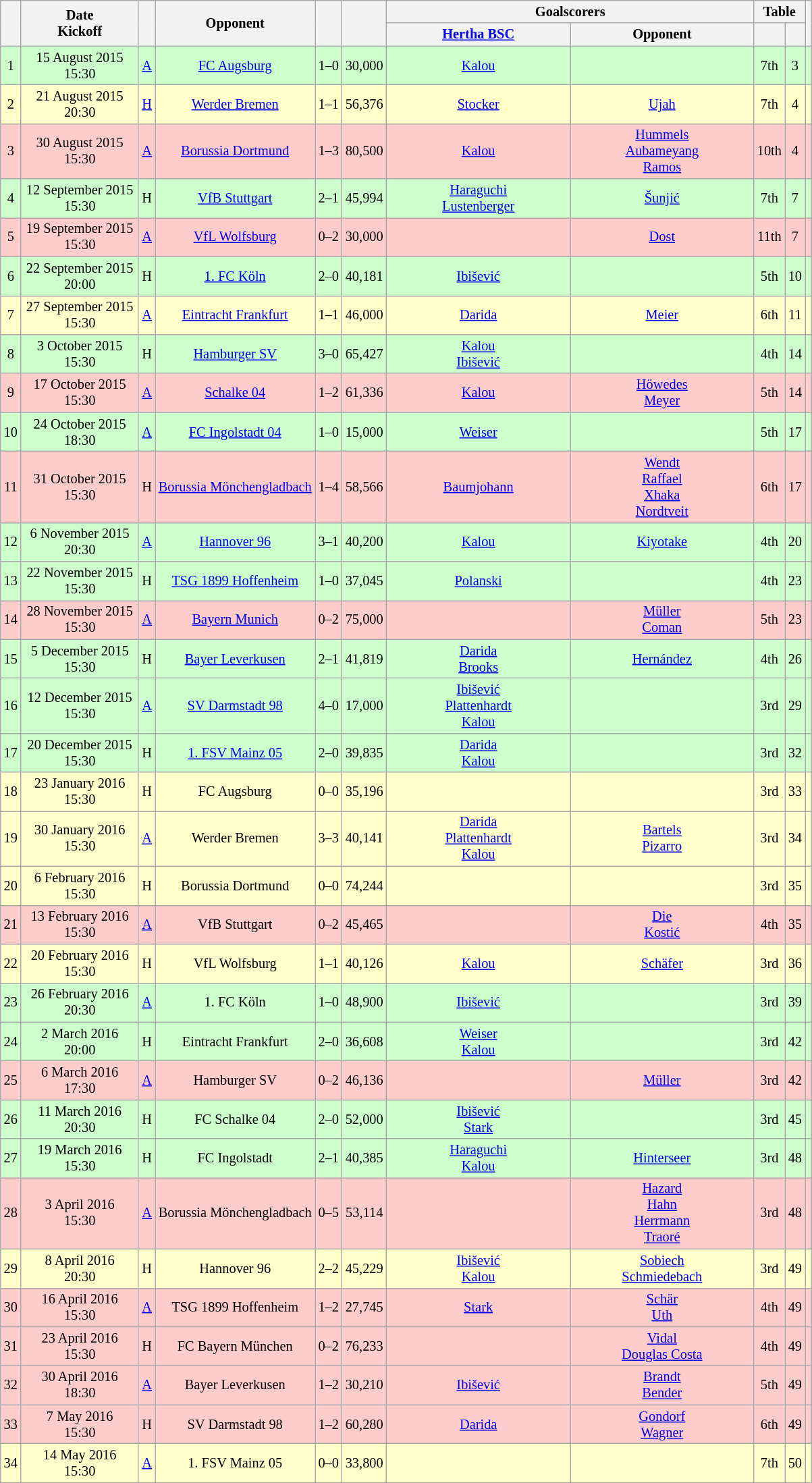<table class="wikitable" Style="text-align: center;font-size:85%">
<tr>
<th rowspan="2"></th>
<th rowspan="2" style="width:110px">Date<br>Kickoff</th>
<th rowspan="2"></th>
<th rowspan="2">Opponent</th>
<th rowspan="2"><br></th>
<th rowspan="2"></th>
<th colspan="2">Goalscorers</th>
<th colspan="2">Table</th>
<th rowspan="2"></th>
</tr>
<tr>
<th style="width:175px"><a href='#'>Hertha BSC</a></th>
<th style="width:175px">Opponent</th>
<th></th>
<th></th>
</tr>
<tr style="background:#cfc">
<td>1</td>
<td>15 August 2015<br>15:30</td>
<td><a href='#'>A</a></td>
<td><a href='#'>FC Augsburg</a></td>
<td>1–0</td>
<td>30,000</td>
<td><a href='#'>Kalou</a> </td>
<td></td>
<td>7th</td>
<td>3</td>
<td></td>
</tr>
<tr style="background:#ffc">
<td>2</td>
<td>21 August 2015<br>20:30</td>
<td><a href='#'>H</a></td>
<td><a href='#'>Werder Bremen</a></td>
<td>1–1</td>
<td>56,376</td>
<td><a href='#'>Stocker</a> </td>
<td><a href='#'>Ujah</a> </td>
<td>7th</td>
<td>4</td>
<td></td>
</tr>
<tr style="background:#fcc">
<td>3</td>
<td>30 August 2015<br>15:30</td>
<td><a href='#'>A</a></td>
<td><a href='#'>Borussia Dortmund</a></td>
<td>1–3</td>
<td>80,500</td>
<td><a href='#'>Kalou</a> </td>
<td><a href='#'>Hummels</a> <br><a href='#'>Aubameyang</a> <br><a href='#'>Ramos</a> </td>
<td>10th</td>
<td>4</td>
<td></td>
</tr>
<tr style="background:#cfc">
<td>4</td>
<td>12 September 2015<br>15:30</td>
<td>H</td>
<td><a href='#'>VfB Stuttgart</a></td>
<td>2–1</td>
<td>45,994</td>
<td><a href='#'>Haraguchi</a> <br><a href='#'>Lustenberger</a> </td>
<td><a href='#'>Šunjić</a> </td>
<td>7th</td>
<td>7</td>
<td></td>
</tr>
<tr style="background:#fcc">
<td>5</td>
<td>19 September 2015<br>15:30</td>
<td><a href='#'>A</a></td>
<td><a href='#'>VfL Wolfsburg</a></td>
<td>0–2</td>
<td>30,000</td>
<td></td>
<td><a href='#'>Dost</a> </td>
<td>11th</td>
<td>7</td>
<td></td>
</tr>
<tr style="background:#cfc">
<td>6</td>
<td>22 September 2015<br>20:00</td>
<td>H</td>
<td><a href='#'>1. FC Köln</a></td>
<td>2–0</td>
<td>40,181</td>
<td><a href='#'>Ibišević</a> </td>
<td></td>
<td>5th</td>
<td>10</td>
<td></td>
</tr>
<tr style="background:#ffc">
<td>7</td>
<td>27 September 2015<br>15:30</td>
<td><a href='#'>A</a></td>
<td><a href='#'>Eintracht Frankfurt</a></td>
<td>1–1</td>
<td>46,000</td>
<td><a href='#'>Darida</a> </td>
<td><a href='#'>Meier</a> </td>
<td>6th</td>
<td>11</td>
<td></td>
</tr>
<tr style="background:#cfc">
<td>8</td>
<td>3 October 2015<br>15:30</td>
<td>H</td>
<td><a href='#'>Hamburger SV</a></td>
<td>3–0</td>
<td>65,427</td>
<td><a href='#'>Kalou</a> <br><a href='#'>Ibišević</a> </td>
<td></td>
<td>4th</td>
<td>14</td>
<td></td>
</tr>
<tr style="background:#fcc">
<td>9</td>
<td>17 October 2015<br>15:30</td>
<td><a href='#'>A</a></td>
<td><a href='#'>Schalke 04</a></td>
<td>1–2</td>
<td>61,336</td>
<td><a href='#'>Kalou</a> </td>
<td><a href='#'>Höwedes</a> <br><a href='#'>Meyer</a> </td>
<td>5th</td>
<td>14</td>
<td></td>
</tr>
<tr style="background:#cfc">
<td>10</td>
<td>24 October 2015<br>18:30</td>
<td><a href='#'>A</a></td>
<td><a href='#'>FC Ingolstadt 04</a></td>
<td>1–0</td>
<td>15,000</td>
<td><a href='#'>Weiser</a> </td>
<td></td>
<td>5th</td>
<td>17</td>
<td></td>
</tr>
<tr style="background:#fcc">
<td>11</td>
<td>31 October 2015<br>15:30</td>
<td>H</td>
<td><a href='#'>Borussia Mönchengladbach</a></td>
<td>1–4</td>
<td>58,566</td>
<td><a href='#'>Baumjohann</a> </td>
<td><a href='#'>Wendt</a> <br><a href='#'>Raffael</a> <br><a href='#'>Xhaka</a> <br><a href='#'>Nordtveit</a> </td>
<td>6th</td>
<td>17</td>
<td></td>
</tr>
<tr style="background:#cfc">
<td>12</td>
<td>6 November 2015<br>20:30</td>
<td><a href='#'>A</a></td>
<td><a href='#'>Hannover 96</a></td>
<td>3–1</td>
<td>40,200</td>
<td><a href='#'>Kalou</a> </td>
<td><a href='#'>Kiyotake</a> </td>
<td>4th</td>
<td>20</td>
<td></td>
</tr>
<tr style="background:#cfc">
<td>13</td>
<td>22 November 2015<br>15:30</td>
<td>H</td>
<td><a href='#'>TSG 1899 Hoffenheim</a></td>
<td>1–0</td>
<td>37,045</td>
<td><a href='#'>Polanski</a> </td>
<td></td>
<td>4th</td>
<td>23</td>
<td></td>
</tr>
<tr style="background:#fcc">
<td>14</td>
<td>28 November 2015<br>15:30</td>
<td><a href='#'>A</a></td>
<td><a href='#'>Bayern Munich</a></td>
<td>0–2</td>
<td>75,000</td>
<td></td>
<td><a href='#'>Müller</a> <br><a href='#'>Coman</a> </td>
<td>5th</td>
<td>23</td>
<td></td>
</tr>
<tr style="background:#cfc">
<td>15</td>
<td>5 December 2015<br>15:30</td>
<td>H</td>
<td><a href='#'>Bayer Leverkusen</a></td>
<td>2–1</td>
<td>41,819</td>
<td><a href='#'>Darida</a> <br><a href='#'>Brooks</a> </td>
<td><a href='#'>Hernández</a> </td>
<td>4th</td>
<td>26</td>
<td></td>
</tr>
<tr style="background:#cfc">
<td>16</td>
<td>12 December 2015<br>15:30</td>
<td><a href='#'>A</a></td>
<td><a href='#'>SV Darmstadt 98</a></td>
<td>4–0</td>
<td>17,000</td>
<td><a href='#'>Ibišević</a> <br><a href='#'>Plattenhardt</a> <br><a href='#'>Kalou</a> </td>
<td></td>
<td>3rd</td>
<td>29</td>
<td></td>
</tr>
<tr style="background:#cfc">
<td>17</td>
<td>20 December 2015<br>15:30</td>
<td>H</td>
<td><a href='#'>1. FSV Mainz 05</a></td>
<td>2–0</td>
<td>39,835</td>
<td><a href='#'>Darida</a> <br><a href='#'>Kalou</a> </td>
<td></td>
<td>3rd</td>
<td>32</td>
<td></td>
</tr>
<tr style="background:#ffc">
<td>18</td>
<td>23 January 2016<br>15:30</td>
<td>H</td>
<td>FC Augsburg</td>
<td>0–0</td>
<td>35,196</td>
<td></td>
<td></td>
<td>3rd</td>
<td>33</td>
<td></td>
</tr>
<tr style="background:#ffc">
<td>19</td>
<td>30 January 2016<br>15:30</td>
<td><a href='#'>A</a></td>
<td>Werder Bremen</td>
<td>3–3</td>
<td>40,141</td>
<td><a href='#'>Darida</a> <br><a href='#'>Plattenhardt</a> <br><a href='#'>Kalou</a> </td>
<td><a href='#'>Bartels</a> <br><a href='#'>Pizarro</a> </td>
<td>3rd</td>
<td>34</td>
<td></td>
</tr>
<tr style="background:#ffc">
<td>20</td>
<td>6 February 2016<br>15:30</td>
<td>H</td>
<td>Borussia Dortmund</td>
<td>0–0</td>
<td>74,244</td>
<td></td>
<td></td>
<td>3rd</td>
<td>35</td>
<td></td>
</tr>
<tr style="background:#fcc">
<td>21</td>
<td>13 February 2016<br>15:30</td>
<td><a href='#'>A</a></td>
<td>VfB Stuttgart</td>
<td>0–2</td>
<td>45,465</td>
<td></td>
<td><a href='#'>Die</a> <br><a href='#'>Kostić</a> </td>
<td>4th</td>
<td>35</td>
<td></td>
</tr>
<tr style="background:#ffc">
<td>22</td>
<td>20 February 2016<br>15:30</td>
<td>H</td>
<td>VfL Wolfsburg</td>
<td>1–1</td>
<td>40,126</td>
<td><a href='#'>Kalou</a> </td>
<td><a href='#'>Schäfer</a> </td>
<td>3rd</td>
<td>36</td>
<td></td>
</tr>
<tr style="background:#cfc">
<td>23</td>
<td>26 February 2016<br>20:30</td>
<td><a href='#'>A</a></td>
<td>1. FC Köln</td>
<td>1–0</td>
<td>48,900</td>
<td><a href='#'>Ibišević</a> </td>
<td></td>
<td>3rd</td>
<td>39</td>
<td></td>
</tr>
<tr style="background:#cfc">
<td>24</td>
<td>2 March 2016<br>20:00</td>
<td>H</td>
<td>Eintracht Frankfurt</td>
<td>2–0</td>
<td>36,608</td>
<td><a href='#'>Weiser</a> <br><a href='#'>Kalou</a> </td>
<td></td>
<td>3rd</td>
<td>42</td>
<td></td>
</tr>
<tr style="background:#fcc">
<td>25</td>
<td>6 March 2016<br>17:30</td>
<td><a href='#'>A</a></td>
<td>Hamburger SV</td>
<td>0–2</td>
<td>46,136</td>
<td></td>
<td><a href='#'>Müller</a> </td>
<td>3rd</td>
<td>42</td>
<td></td>
</tr>
<tr style="background:#cfc">
<td>26</td>
<td>11 March 2016<br>20:30</td>
<td>H</td>
<td>FC Schalke 04</td>
<td>2–0</td>
<td>52,000</td>
<td><a href='#'>Ibišević</a> <br><a href='#'>Stark</a> </td>
<td></td>
<td>3rd</td>
<td>45</td>
<td></td>
</tr>
<tr style="background:#cfc">
<td>27</td>
<td>19 March 2016<br>15:30</td>
<td>H</td>
<td>FC Ingolstadt</td>
<td>2–1</td>
<td>40,385</td>
<td><a href='#'>Haraguchi</a> <br><a href='#'>Kalou</a> </td>
<td><a href='#'>Hinterseer</a> </td>
<td>3rd</td>
<td>48</td>
<td></td>
</tr>
<tr style="background:#fcc">
<td>28</td>
<td>3 April 2016<br>15:30</td>
<td><a href='#'>A</a></td>
<td>Borussia Mönchengladbach</td>
<td>0–5</td>
<td>53,114</td>
<td></td>
<td><a href='#'>Hazard</a> <br><a href='#'>Hahn</a> <br><a href='#'>Herrmann</a> <br><a href='#'>Traoré</a> </td>
<td>3rd</td>
<td>48</td>
<td></td>
</tr>
<tr style="background:#ffc">
<td>29</td>
<td>8 April 2016<br>20:30</td>
<td>H</td>
<td>Hannover 96</td>
<td>2–2</td>
<td>45,229</td>
<td><a href='#'>Ibišević</a> <br><a href='#'>Kalou</a> </td>
<td><a href='#'>Sobiech</a> <br><a href='#'>Schmiedebach</a> </td>
<td>3rd</td>
<td>49</td>
<td></td>
</tr>
<tr style="background:#fcc">
<td>30</td>
<td>16 April 2016<br>15:30</td>
<td><a href='#'>A</a></td>
<td>TSG 1899 Hoffenheim</td>
<td>1–2</td>
<td>27,745</td>
<td><a href='#'>Stark</a> </td>
<td><a href='#'>Schär</a> <br><a href='#'>Uth</a> </td>
<td>4th</td>
<td>49</td>
<td></td>
</tr>
<tr style="background:#fcc">
<td>31</td>
<td>23 April 2016<br>15:30</td>
<td>H</td>
<td>FC Bayern München</td>
<td>0–2</td>
<td>76,233</td>
<td></td>
<td><a href='#'>Vidal</a> <br><a href='#'>Douglas Costa</a> </td>
<td>4th</td>
<td>49</td>
<td></td>
</tr>
<tr style="background:#fcc">
<td>32</td>
<td>30 April 2016<br>18:30</td>
<td><a href='#'>A</a></td>
<td>Bayer Leverkusen</td>
<td>1–2</td>
<td>30,210</td>
<td><a href='#'>Ibišević</a> </td>
<td><a href='#'>Brandt</a> <br><a href='#'>Bender</a> </td>
<td>5th</td>
<td>49</td>
<td></td>
</tr>
<tr style="background:#fcc">
<td>33</td>
<td>7 May 2016<br>15:30</td>
<td>H</td>
<td>SV Darmstadt 98</td>
<td>1–2</td>
<td>60,280</td>
<td><a href='#'>Darida</a> </td>
<td><a href='#'>Gondorf</a> <br><a href='#'>Wagner</a> </td>
<td>6th</td>
<td>49</td>
<td></td>
</tr>
<tr style="background:#ffc">
<td>34</td>
<td>14 May 2016<br>15:30</td>
<td><a href='#'>A</a></td>
<td>1. FSV Mainz 05</td>
<td>0–0</td>
<td>33,800</td>
<td></td>
<td></td>
<td>7th</td>
<td>50</td>
<td></td>
</tr>
</table>
